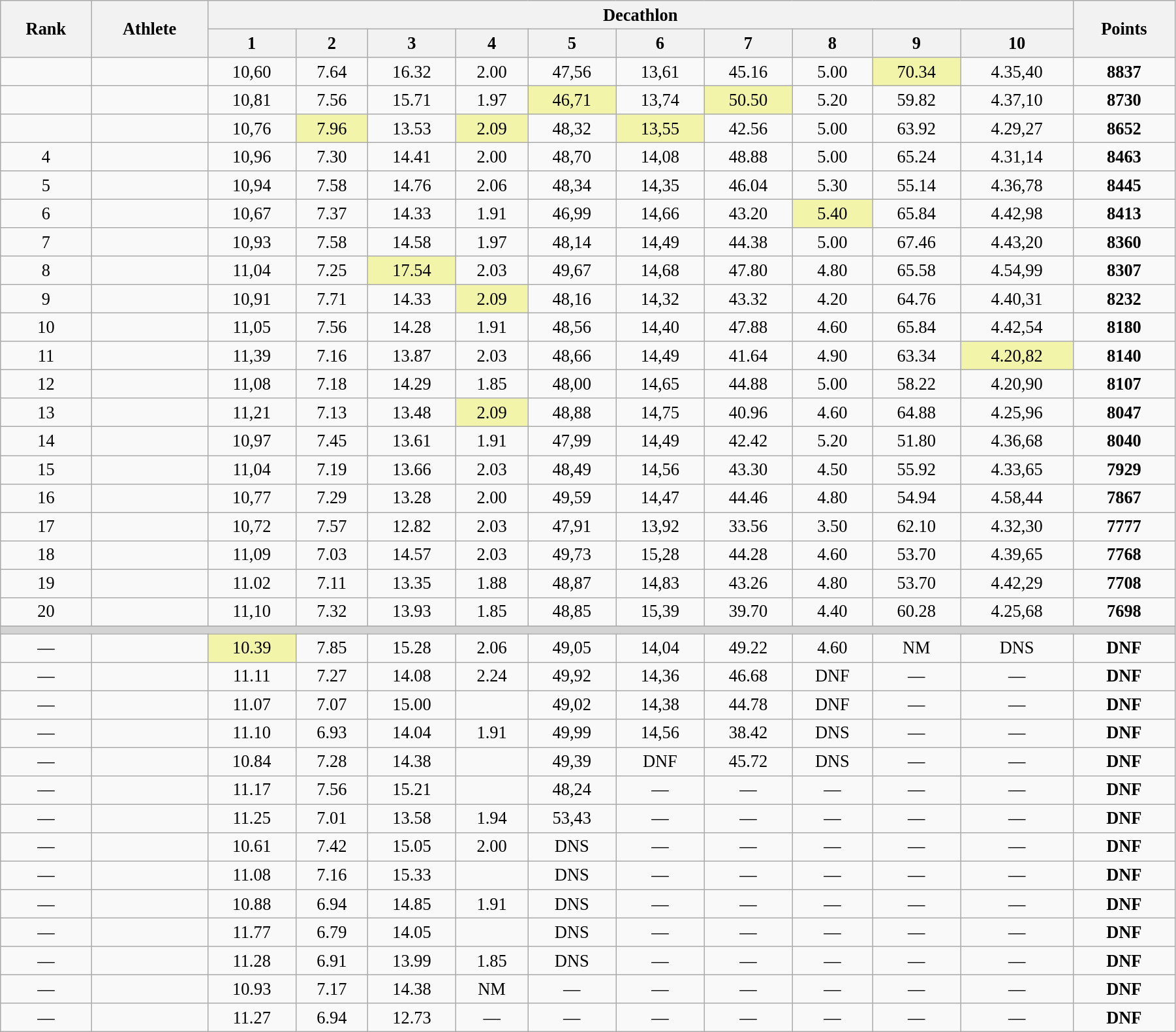<table class="wikitable" style=" text-align:center; font-size:110%;" width="95%">
<tr>
<th rowspan="2">Rank</th>
<th rowspan="2">Athlete</th>
<th colspan="10">Decathlon</th>
<th rowspan="2">Points</th>
</tr>
<tr>
<th>1</th>
<th>2</th>
<th>3</th>
<th>4</th>
<th>5</th>
<th>6</th>
<th>7</th>
<th>8</th>
<th>9</th>
<th>10</th>
</tr>
<tr>
<td></td>
<td align=left></td>
<td>10,60</td>
<td>7.64</td>
<td>16.32</td>
<td>2.00</td>
<td>47,56</td>
<td>13,61</td>
<td>45.16</td>
<td>5.00</td>
<td bgcolor=#F2F5A9>70.34</td>
<td>4.35,40</td>
<td><strong>8837</strong></td>
</tr>
<tr>
<td></td>
<td align=left></td>
<td>10,81</td>
<td>7.56</td>
<td>15.71</td>
<td>1.97</td>
<td bgcolor=#F2F5A9>46,71</td>
<td>13,74</td>
<td bgcolor=#F2F5A9>50.50</td>
<td>5.20</td>
<td>59.82</td>
<td>4.37,10</td>
<td><strong>8730</strong></td>
</tr>
<tr>
<td></td>
<td align=left></td>
<td>10,76</td>
<td bgcolor=#F2F5A9>7.96</td>
<td>13.53</td>
<td bgcolor=#F2F5A9>2.09</td>
<td>48,32</td>
<td bgcolor=#F2F5A9>13,55</td>
<td>42.56</td>
<td>5.00</td>
<td>63.92</td>
<td>4.29,27</td>
<td><strong>8652</strong></td>
</tr>
<tr>
<td>4</td>
<td align=left></td>
<td>10,96</td>
<td>7.30</td>
<td>14.41</td>
<td>2.00</td>
<td>48,70</td>
<td>14,08</td>
<td>48.88</td>
<td>5.00</td>
<td>65.24</td>
<td>4.31,14</td>
<td><strong>8463</strong></td>
</tr>
<tr>
<td>5</td>
<td align=left></td>
<td>10,94</td>
<td>7.58</td>
<td>14.76</td>
<td>2.06</td>
<td>48,34</td>
<td>14,35</td>
<td>46.04</td>
<td>5.30</td>
<td>55.14</td>
<td>4.36,78</td>
<td><strong>8445</strong></td>
</tr>
<tr>
<td>6</td>
<td align=left></td>
<td>10,67</td>
<td>7.37</td>
<td>14.33</td>
<td>1.91</td>
<td>46,99</td>
<td>14,66</td>
<td>43.20</td>
<td bgcolor=#F2F5A9>5.40</td>
<td>65.84</td>
<td>4.42,98</td>
<td><strong>8413</strong></td>
</tr>
<tr>
<td>7</td>
<td align=left></td>
<td>10,93</td>
<td>7.58</td>
<td>14.58</td>
<td>1.97</td>
<td>48,14</td>
<td>14,49</td>
<td>44.38</td>
<td>5.00</td>
<td>67.46</td>
<td>4.43,20</td>
<td><strong>8360</strong></td>
</tr>
<tr>
<td>8</td>
<td align=left></td>
<td>11,04</td>
<td>7.25</td>
<td bgcolor=#F2F5A9>17.54</td>
<td>2.03</td>
<td>49,67</td>
<td>14,68</td>
<td>47.80</td>
<td>4.80</td>
<td>65.58</td>
<td>4.54,99</td>
<td><strong>8307</strong></td>
</tr>
<tr>
<td>9</td>
<td align=left></td>
<td>10,91</td>
<td>7.71</td>
<td>14.33</td>
<td bgcolor=#F2F5A9>2.09</td>
<td>48,16</td>
<td>14,32</td>
<td>43.32</td>
<td>4.20</td>
<td>64.76</td>
<td>4.40,31</td>
<td><strong>8232</strong></td>
</tr>
<tr>
<td>10</td>
<td align=left></td>
<td>11,05</td>
<td>7.56</td>
<td>14.28</td>
<td>1.91</td>
<td>48,56</td>
<td>14,40</td>
<td>47.88</td>
<td>4.60</td>
<td>65.84</td>
<td>4.42,54</td>
<td><strong>8180</strong></td>
</tr>
<tr>
<td>11</td>
<td align=left></td>
<td>11,39</td>
<td>7.16</td>
<td>13.87</td>
<td>2.03</td>
<td>48,66</td>
<td>14,49</td>
<td>41.64</td>
<td>4.90</td>
<td>63.34</td>
<td bgcolor=#F2F5A9>4.20,82</td>
<td><strong>8140</strong></td>
</tr>
<tr>
<td>12</td>
<td align=left></td>
<td>11,08</td>
<td>7.18</td>
<td>14.29</td>
<td>1.85</td>
<td>48,00</td>
<td>14,65</td>
<td>44.88</td>
<td>5.00</td>
<td>58.22</td>
<td>4.20,90</td>
<td><strong>8107</strong></td>
</tr>
<tr>
<td>13</td>
<td align=left></td>
<td>11,21</td>
<td>7.13</td>
<td>13.48</td>
<td bgcolor=#F2F5A9>2.09</td>
<td>48,88</td>
<td>14,75</td>
<td>40.96</td>
<td>4.60</td>
<td>64.88</td>
<td>4.25,96</td>
<td><strong>8047</strong></td>
</tr>
<tr>
<td>14</td>
<td align=left></td>
<td>10,97</td>
<td>7.45</td>
<td>13.61</td>
<td>1.91</td>
<td>47,99</td>
<td>14,49</td>
<td>42.42</td>
<td>5.20</td>
<td>51.80</td>
<td>4.36,68</td>
<td><strong>8040</strong></td>
</tr>
<tr>
<td>15</td>
<td align=left></td>
<td>11,04</td>
<td>7.19</td>
<td>13.66</td>
<td>2.03</td>
<td>48,49</td>
<td>14,56</td>
<td>43.30</td>
<td>4.50</td>
<td>55.92</td>
<td>4.33,65</td>
<td><strong>7929</strong></td>
</tr>
<tr>
<td>16</td>
<td align=left></td>
<td>10,77</td>
<td>7.29</td>
<td>13.28</td>
<td>2.00</td>
<td>49,59</td>
<td>14,47</td>
<td>44.46</td>
<td>4.80</td>
<td>54.94</td>
<td>4.58,44</td>
<td><strong>7867</strong></td>
</tr>
<tr>
<td>17</td>
<td align=left></td>
<td>10,72</td>
<td>7.57</td>
<td>12.82</td>
<td>2.03</td>
<td>47,91</td>
<td>13,92</td>
<td>33.56</td>
<td>3.50</td>
<td>62.10</td>
<td>4.32,30</td>
<td><strong>7777</strong></td>
</tr>
<tr>
<td>18</td>
<td align=left></td>
<td>11,09</td>
<td>7.03</td>
<td>14.57</td>
<td>2.03</td>
<td>49,73</td>
<td>15,28</td>
<td>44.28</td>
<td>4.60</td>
<td>53.70</td>
<td>4.39,65</td>
<td><strong>7768</strong></td>
</tr>
<tr>
<td>19</td>
<td align=left></td>
<td>11.02</td>
<td>7.11</td>
<td>13.35</td>
<td>1.88</td>
<td>48,87</td>
<td>14,83</td>
<td>43.26</td>
<td>4.80</td>
<td>53.70</td>
<td>4.42,29</td>
<td><strong>7708</strong></td>
</tr>
<tr>
<td>20</td>
<td align=left></td>
<td>11,10</td>
<td>7.32</td>
<td>13.93</td>
<td>1.85</td>
<td>48,85</td>
<td>15,39</td>
<td>39.70</td>
<td>4.40</td>
<td>60.28</td>
<td>4.25,68</td>
<td><strong>7698</strong></td>
</tr>
<tr>
<td colspan=13 bgcolor=lightgray></td>
</tr>
<tr>
<td>—</td>
<td align=left></td>
<td bgcolor=#F2F5A9>10.39</td>
<td>7.85</td>
<td>15.28</td>
<td>2.06</td>
<td>49,05</td>
<td>14,04</td>
<td>49.22</td>
<td>4.60</td>
<td>NM</td>
<td>DNS</td>
<td><strong>DNF</strong></td>
</tr>
<tr>
<td>—</td>
<td align=left></td>
<td>11.11</td>
<td>7.27</td>
<td>14.08</td>
<td>2.24</td>
<td>49,92</td>
<td>14,36</td>
<td>46.68</td>
<td>DNF</td>
<td>—</td>
<td>—</td>
<td><strong>DNF</strong></td>
</tr>
<tr>
<td>—</td>
<td align=left></td>
<td>11.07</td>
<td>7.07</td>
<td>15.00</td>
<td></td>
<td>49,02</td>
<td>14,38</td>
<td>44.78</td>
<td>DNF</td>
<td>—</td>
<td>—</td>
<td><strong>DNF</strong></td>
</tr>
<tr>
<td>—</td>
<td align=left></td>
<td>11.10</td>
<td>6.93</td>
<td>14.04</td>
<td>1.91</td>
<td>49,99</td>
<td>14,56</td>
<td>38.42</td>
<td>DNS</td>
<td>—</td>
<td>—</td>
<td><strong>DNF</strong></td>
</tr>
<tr>
<td>—</td>
<td align=left></td>
<td>10.84</td>
<td>7.28</td>
<td>14.38</td>
<td></td>
<td>49,39</td>
<td>DNF</td>
<td>45.72</td>
<td>DNS</td>
<td>—</td>
<td>—</td>
<td><strong>DNF</strong></td>
</tr>
<tr>
<td>—</td>
<td align=left></td>
<td>11.17</td>
<td>7.56</td>
<td>15.21</td>
<td></td>
<td>48,24</td>
<td>—</td>
<td>—</td>
<td>—</td>
<td>—</td>
<td>—</td>
<td><strong>DNF</strong></td>
</tr>
<tr>
<td>—</td>
<td align=left></td>
<td>11.25</td>
<td>7.01</td>
<td>13.58</td>
<td>1.94</td>
<td>53,43</td>
<td>—</td>
<td>—</td>
<td>—</td>
<td>—</td>
<td>—</td>
<td><strong>DNF</strong></td>
</tr>
<tr>
<td>—</td>
<td align=left></td>
<td>10.61</td>
<td>7.42</td>
<td>15.05</td>
<td>2.00</td>
<td>DNS</td>
<td>—</td>
<td>—</td>
<td>—</td>
<td>—</td>
<td>—</td>
<td><strong>DNF</strong></td>
</tr>
<tr>
<td>—</td>
<td align=left></td>
<td>11.08</td>
<td>7.16</td>
<td>15.33</td>
<td></td>
<td>DNS</td>
<td>—</td>
<td>—</td>
<td>—</td>
<td>—</td>
<td>—</td>
<td><strong>DNF</strong></td>
</tr>
<tr>
<td>—</td>
<td align=left></td>
<td>10.88</td>
<td>6.94</td>
<td>14.85</td>
<td>1.91</td>
<td>DNS</td>
<td>—</td>
<td>—</td>
<td>—</td>
<td>—</td>
<td>—</td>
<td><strong>DNF</strong></td>
</tr>
<tr>
<td>—</td>
<td align=left></td>
<td>11.77</td>
<td>6.79</td>
<td>14.05</td>
<td></td>
<td>DNS</td>
<td>—</td>
<td>—</td>
<td>—</td>
<td>—</td>
<td>—</td>
<td><strong>DNF</strong></td>
</tr>
<tr>
<td>—</td>
<td align=left></td>
<td>11.28</td>
<td>6.91</td>
<td>13.99</td>
<td>1.85</td>
<td>DNS</td>
<td>—</td>
<td>—</td>
<td>—</td>
<td>—</td>
<td>—</td>
<td><strong>DNF</strong></td>
</tr>
<tr>
<td>—</td>
<td align=left></td>
<td>10.93</td>
<td>7.17</td>
<td>14.38</td>
<td>NM</td>
<td>—</td>
<td>—</td>
<td>—</td>
<td>—</td>
<td>—</td>
<td>—</td>
<td><strong>DNF</strong></td>
</tr>
<tr>
<td>—</td>
<td align=left></td>
<td>11.27</td>
<td>6.94</td>
<td>12.73</td>
<td>—</td>
<td>—</td>
<td>—</td>
<td>—</td>
<td>—</td>
<td>—</td>
<td>—</td>
<td><strong>DNF</strong></td>
</tr>
</table>
